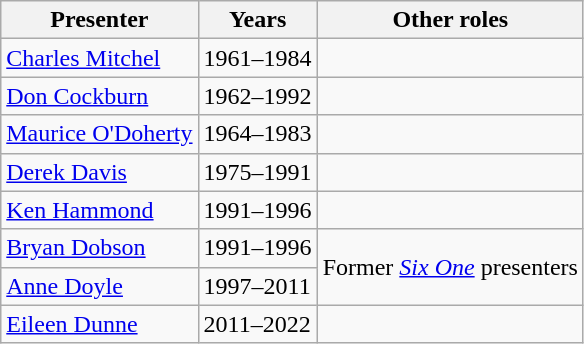<table class="wikitable">
<tr>
<th>Presenter</th>
<th>Years</th>
<th>Other roles</th>
</tr>
<tr>
<td><a href='#'>Charles Mitchel</a></td>
<td>1961–1984</td>
<td></td>
</tr>
<tr>
<td><a href='#'>Don Cockburn</a></td>
<td>1962–1992</td>
<td></td>
</tr>
<tr>
<td><a href='#'>Maurice O'Doherty</a></td>
<td>1964–1983</td>
<td></td>
</tr>
<tr>
<td><a href='#'>Derek Davis</a></td>
<td>1975–1991</td>
<td></td>
</tr>
<tr>
<td><a href='#'>Ken Hammond</a></td>
<td>1991–1996</td>
<td></td>
</tr>
<tr>
<td><a href='#'>Bryan Dobson</a></td>
<td>1991–1996</td>
<td rowspan=2>Former <em><a href='#'>Six One</a></em> presenters</td>
</tr>
<tr>
<td><a href='#'>Anne Doyle</a></td>
<td>1997–2011</td>
</tr>
<tr>
<td><a href='#'>Eileen Dunne</a></td>
<td>2011–2022</td>
<td></td>
</tr>
</table>
